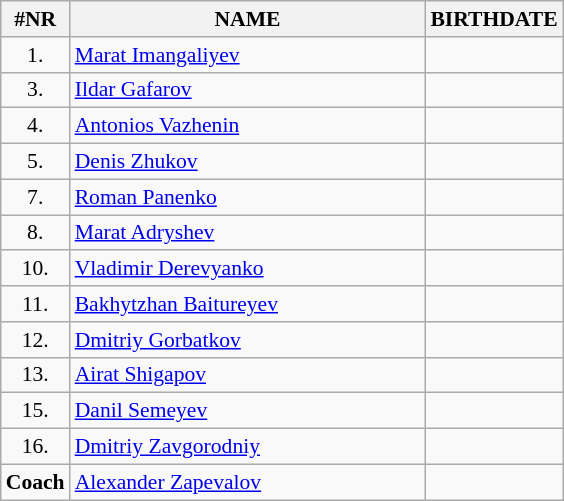<table class="wikitable" style="border-collapse: collapse; font-size: 90%;">
<tr>
<th>#NR</th>
<th align="left" style="width: 16em">NAME</th>
<th>BIRTHDATE</th>
</tr>
<tr>
<td align="center">1.</td>
<td><a href='#'>Marat Imangaliyev</a></td>
<td align="center"></td>
</tr>
<tr>
<td align="center">3.</td>
<td><a href='#'>Ildar Gafarov</a></td>
<td align="center"></td>
</tr>
<tr>
<td align="center">4.</td>
<td><a href='#'>Antonios Vazhenin</a></td>
<td align="center"></td>
</tr>
<tr>
<td align="center">5.</td>
<td><a href='#'>Denis Zhukov</a></td>
<td align="center"></td>
</tr>
<tr>
<td align="center">7.</td>
<td><a href='#'>Roman Panenko</a></td>
<td align="center"></td>
</tr>
<tr>
<td align="center">8.</td>
<td><a href='#'>Marat Adryshev</a></td>
<td align="center"></td>
</tr>
<tr>
<td align="center">10.</td>
<td><a href='#'>Vladimir Derevyanko</a></td>
<td align="center"></td>
</tr>
<tr>
<td align="center">11.</td>
<td><a href='#'>Bakhytzhan Baitureyev</a></td>
<td align="center"></td>
</tr>
<tr>
<td align="center">12.</td>
<td><a href='#'>Dmitriy Gorbatkov</a></td>
<td align="center"></td>
</tr>
<tr>
<td align="center">13.</td>
<td><a href='#'>Airat Shigapov</a></td>
<td align="center"></td>
</tr>
<tr>
<td align="center">15.</td>
<td><a href='#'>Danil Semeyev</a></td>
<td align="center"></td>
</tr>
<tr>
<td align="center">16.</td>
<td><a href='#'>Dmitriy Zavgorodniy</a></td>
<td align="center"></td>
</tr>
<tr>
<td align="center"><strong>Coach</strong></td>
<td><a href='#'>Alexander Zapevalov</a></td>
<td align="center"></td>
</tr>
</table>
